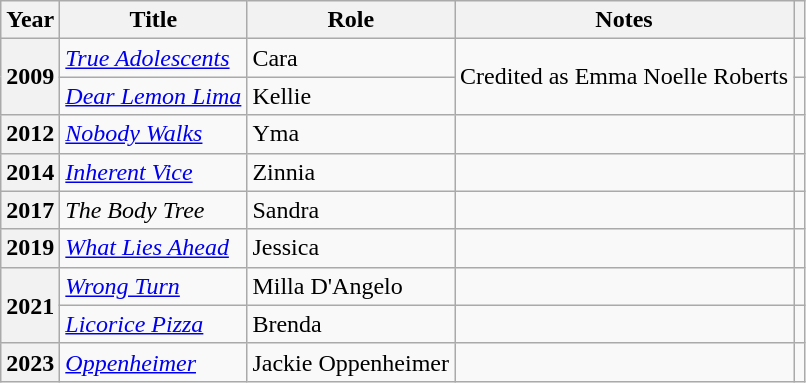<table class="wikitable plainrowheaders sortable">
<tr>
<th scope="col">Year</th>
<th scope="col">Title</th>
<th scope="col">Role</th>
<th scope="col">Notes</th>
<th scope="col"></th>
</tr>
<tr>
<th rowspan="2" scope="row">2009</th>
<td><em><a href='#'>True Adolescents</a></em></td>
<td>Cara</td>
<td rowspan="2">Credited as Emma Noelle Roberts</td>
<td align="center"></td>
</tr>
<tr>
<td><em><a href='#'>Dear Lemon Lima</a></em></td>
<td>Kellie</td>
<td align="center"></td>
</tr>
<tr>
<th scope="row">2012</th>
<td><em><a href='#'>Nobody Walks</a></em></td>
<td>Yma</td>
<td></td>
<td align="center"></td>
</tr>
<tr>
<th scope="row">2014</th>
<td><em><a href='#'>Inherent Vice</a></em></td>
<td>Zinnia</td>
<td></td>
<td align="center"></td>
</tr>
<tr>
<th scope="row">2017</th>
<td><em>The Body Tree</em></td>
<td>Sandra</td>
<td></td>
<td align="center"></td>
</tr>
<tr>
<th scope="row">2019</th>
<td><em><a href='#'>What Lies Ahead</a></em></td>
<td>Jessica</td>
<td></td>
<td align="center"></td>
</tr>
<tr>
<th rowspan="2" scope="row">2021</th>
<td><em><a href='#'>Wrong Turn</a></em></td>
<td>Milla D'Angelo</td>
<td></td>
<td align="center"></td>
</tr>
<tr>
<td><em><a href='#'>Licorice Pizza</a></em></td>
<td>Brenda</td>
<td></td>
<td align="center"></td>
</tr>
<tr>
<th scope="row">2023</th>
<td><em><a href='#'>Oppenheimer</a></em></td>
<td>Jackie Oppenheimer</td>
<td></td>
<td align="center"></td>
</tr>
</table>
